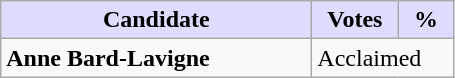<table class="wikitable">
<tr>
<th style="background:#ddf; width:200px;">Candidate</th>
<th style="background:#ddf; width:50px;">Votes</th>
<th style="background:#ddf; width:30px;">%</th>
</tr>
<tr>
<td><strong>Anne Bard-Lavigne</strong></td>
<td colspan="2">Acclaimed</td>
</tr>
</table>
